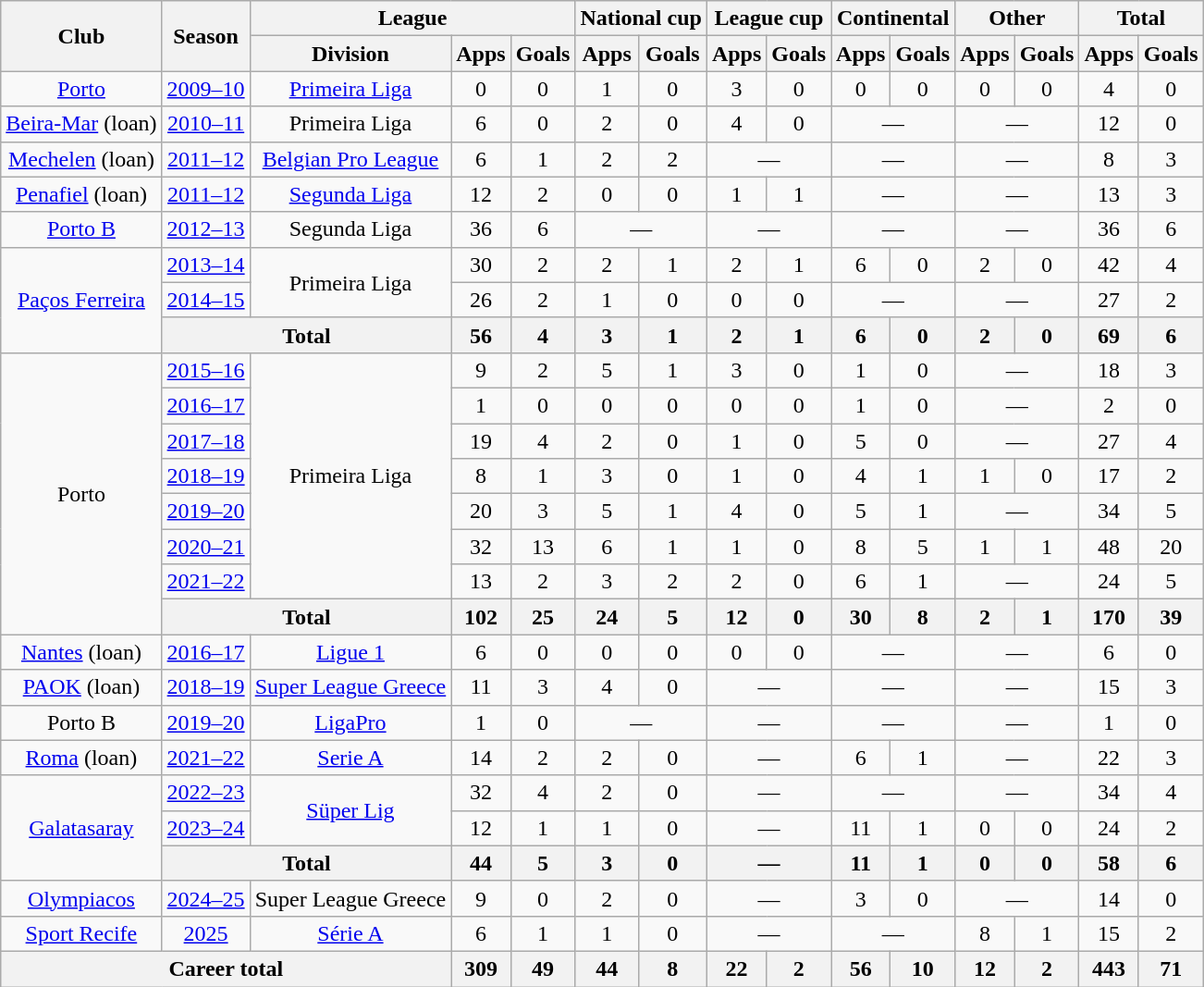<table class="wikitable" style="text-align:center">
<tr>
<th rowspan="2">Club</th>
<th rowspan="2">Season</th>
<th colspan="3">League</th>
<th colspan="2">National cup</th>
<th colspan="2">League cup</th>
<th colspan="2">Continental</th>
<th colspan="2">Other</th>
<th colspan="2">Total</th>
</tr>
<tr>
<th>Division</th>
<th>Apps</th>
<th>Goals</th>
<th>Apps</th>
<th>Goals</th>
<th>Apps</th>
<th>Goals</th>
<th>Apps</th>
<th>Goals</th>
<th>Apps</th>
<th>Goals</th>
<th>Apps</th>
<th>Goals</th>
</tr>
<tr>
<td><a href='#'>Porto</a></td>
<td><a href='#'>2009–10</a></td>
<td><a href='#'>Primeira Liga</a></td>
<td>0</td>
<td>0</td>
<td>1</td>
<td>0</td>
<td>3</td>
<td>0</td>
<td>0</td>
<td>0</td>
<td>0</td>
<td>0</td>
<td>4</td>
<td>0</td>
</tr>
<tr>
<td><a href='#'>Beira-Mar</a> (loan)</td>
<td><a href='#'>2010–11</a></td>
<td>Primeira Liga</td>
<td>6</td>
<td>0</td>
<td>2</td>
<td>0</td>
<td>4</td>
<td>0</td>
<td colspan="2">—</td>
<td colspan="2">—</td>
<td>12</td>
<td>0</td>
</tr>
<tr>
<td><a href='#'>Mechelen</a> (loan)</td>
<td><a href='#'>2011–12</a></td>
<td><a href='#'>Belgian Pro League</a></td>
<td>6</td>
<td>1</td>
<td>2</td>
<td>2</td>
<td colspan="2">—</td>
<td colspan="2">—</td>
<td colspan="2">—</td>
<td>8</td>
<td>3</td>
</tr>
<tr>
<td><a href='#'>Penafiel</a> (loan)</td>
<td><a href='#'>2011–12</a></td>
<td><a href='#'>Segunda Liga</a></td>
<td>12</td>
<td>2</td>
<td>0</td>
<td>0</td>
<td>1</td>
<td>1</td>
<td colspan="2">—</td>
<td colspan="2">—</td>
<td>13</td>
<td>3</td>
</tr>
<tr>
<td><a href='#'>Porto B</a></td>
<td><a href='#'>2012–13</a></td>
<td>Segunda Liga</td>
<td>36</td>
<td>6</td>
<td colspan="2">—</td>
<td colspan="2">—</td>
<td colspan="2">—</td>
<td colspan="2">—</td>
<td>36</td>
<td>6</td>
</tr>
<tr>
<td rowspan="3"><a href='#'>Paços Ferreira</a></td>
<td><a href='#'>2013–14</a></td>
<td rowspan="2">Primeira Liga</td>
<td>30</td>
<td>2</td>
<td>2</td>
<td>1</td>
<td>2</td>
<td>1</td>
<td>6</td>
<td>0</td>
<td>2</td>
<td>0</td>
<td>42</td>
<td>4</td>
</tr>
<tr>
<td><a href='#'>2014–15</a></td>
<td>26</td>
<td>2</td>
<td>1</td>
<td>0</td>
<td>0</td>
<td>0</td>
<td colspan="2">—</td>
<td colspan="2">—</td>
<td>27</td>
<td>2</td>
</tr>
<tr>
<th colspan="2">Total</th>
<th>56</th>
<th>4</th>
<th>3</th>
<th>1</th>
<th>2</th>
<th>1</th>
<th>6</th>
<th>0</th>
<th>2</th>
<th>0</th>
<th>69</th>
<th>6</th>
</tr>
<tr>
<td rowspan="8">Porto</td>
<td><a href='#'>2015–16</a></td>
<td rowspan="7">Primeira Liga</td>
<td>9</td>
<td>2</td>
<td>5</td>
<td>1</td>
<td>3</td>
<td>0</td>
<td>1</td>
<td>0</td>
<td colspan="2">—</td>
<td>18</td>
<td>3</td>
</tr>
<tr>
<td><a href='#'>2016–17</a></td>
<td>1</td>
<td>0</td>
<td>0</td>
<td>0</td>
<td>0</td>
<td>0</td>
<td>1</td>
<td>0</td>
<td colspan="2">—</td>
<td>2</td>
<td>0</td>
</tr>
<tr>
<td><a href='#'>2017–18</a></td>
<td>19</td>
<td>4</td>
<td>2</td>
<td>0</td>
<td>1</td>
<td>0</td>
<td>5</td>
<td>0</td>
<td colspan="2">—</td>
<td>27</td>
<td>4</td>
</tr>
<tr>
<td><a href='#'>2018–19</a></td>
<td>8</td>
<td>1</td>
<td>3</td>
<td>0</td>
<td>1</td>
<td>0</td>
<td>4</td>
<td>1</td>
<td>1</td>
<td>0</td>
<td>17</td>
<td>2</td>
</tr>
<tr>
<td><a href='#'>2019–20</a></td>
<td>20</td>
<td>3</td>
<td>5</td>
<td>1</td>
<td>4</td>
<td>0</td>
<td>5</td>
<td>1</td>
<td colspan="2">—</td>
<td>34</td>
<td>5</td>
</tr>
<tr>
<td><a href='#'>2020–21</a></td>
<td>32</td>
<td>13</td>
<td>6</td>
<td>1</td>
<td>1</td>
<td>0</td>
<td>8</td>
<td>5</td>
<td>1</td>
<td>1</td>
<td>48</td>
<td>20</td>
</tr>
<tr>
<td><a href='#'>2021–22</a></td>
<td>13</td>
<td>2</td>
<td>3</td>
<td>2</td>
<td>2</td>
<td>0</td>
<td>6</td>
<td>1</td>
<td colspan="2">—</td>
<td>24</td>
<td>5</td>
</tr>
<tr>
<th colspan="2">Total</th>
<th>102</th>
<th>25</th>
<th>24</th>
<th>5</th>
<th>12</th>
<th>0</th>
<th>30</th>
<th>8</th>
<th>2</th>
<th>1</th>
<th>170</th>
<th>39</th>
</tr>
<tr>
<td><a href='#'>Nantes</a> (loan)</td>
<td><a href='#'>2016–17</a></td>
<td><a href='#'>Ligue 1</a></td>
<td>6</td>
<td>0</td>
<td>0</td>
<td>0</td>
<td>0</td>
<td>0</td>
<td colspan="2">—</td>
<td colspan="2">—</td>
<td>6</td>
<td>0</td>
</tr>
<tr>
<td><a href='#'>PAOK</a> (loan)</td>
<td><a href='#'>2018–19</a></td>
<td><a href='#'>Super League Greece</a></td>
<td>11</td>
<td>3</td>
<td>4</td>
<td>0</td>
<td colspan="2">—</td>
<td colspan="2">—</td>
<td colspan="2">—</td>
<td>15</td>
<td>3</td>
</tr>
<tr>
<td>Porto B</td>
<td><a href='#'>2019–20</a></td>
<td><a href='#'>LigaPro</a></td>
<td>1</td>
<td>0</td>
<td colspan="2">—</td>
<td colspan="2">—</td>
<td colspan="2">—</td>
<td colspan="2">—</td>
<td>1</td>
<td>0</td>
</tr>
<tr>
<td><a href='#'>Roma</a> (loan)</td>
<td><a href='#'>2021–22</a></td>
<td><a href='#'>Serie A</a></td>
<td>14</td>
<td>2</td>
<td>2</td>
<td>0</td>
<td colspan="2">—</td>
<td>6</td>
<td>1</td>
<td colspan="2">—</td>
<td>22</td>
<td>3</td>
</tr>
<tr>
<td rowspan="3"><a href='#'>Galatasaray</a></td>
<td><a href='#'>2022–23</a></td>
<td rowspan="2"><a href='#'>Süper Lig</a></td>
<td>32</td>
<td>4</td>
<td>2</td>
<td>0</td>
<td colspan="2">—</td>
<td colspan="2">—</td>
<td colspan="2">—</td>
<td>34</td>
<td>4</td>
</tr>
<tr>
<td><a href='#'>2023–24</a></td>
<td>12</td>
<td>1</td>
<td>1</td>
<td>0</td>
<td colspan="2">—</td>
<td>11</td>
<td>1</td>
<td>0</td>
<td>0</td>
<td>24</td>
<td>2</td>
</tr>
<tr>
<th colspan="2">Total</th>
<th>44</th>
<th>5</th>
<th>3</th>
<th>0</th>
<th colspan="2">—</th>
<th>11</th>
<th>1</th>
<th>0</th>
<th>0</th>
<th>58</th>
<th>6</th>
</tr>
<tr>
<td><a href='#'>Olympiacos</a></td>
<td><a href='#'>2024–25</a></td>
<td>Super League Greece</td>
<td>9</td>
<td>0</td>
<td>2</td>
<td>0</td>
<td colspan="2">—</td>
<td>3</td>
<td>0</td>
<td colspan="2">—</td>
<td>14</td>
<td>0</td>
</tr>
<tr>
<td><a href='#'>Sport Recife</a></td>
<td><a href='#'>2025</a></td>
<td><a href='#'>Série A</a></td>
<td>6</td>
<td>1</td>
<td>1</td>
<td>0</td>
<td colspan="2">—</td>
<td colspan="2">—</td>
<td>8</td>
<td>1</td>
<td>15</td>
<td>2</td>
</tr>
<tr>
<th colspan="3">Career total</th>
<th>309</th>
<th>49</th>
<th>44</th>
<th>8</th>
<th>22</th>
<th>2</th>
<th>56</th>
<th>10</th>
<th>12</th>
<th>2</th>
<th>443</th>
<th>71</th>
</tr>
</table>
